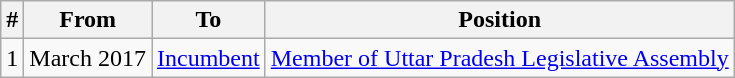<table class="wikitable">
<tr>
<th>#</th>
<th>From</th>
<th>To</th>
<th>Position</th>
</tr>
<tr>
<td>1</td>
<td>March 2017</td>
<td><a href='#'>Incumbent</a></td>
<td><a href='#'>Member of Uttar Pradesh Legislative Assembly</a></td>
</tr>
</table>
